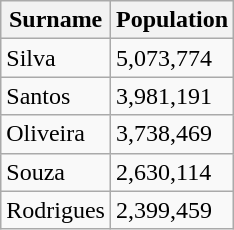<table class="wikitable sortable">
<tr>
<th>Surname</th>
<th>Population</th>
</tr>
<tr>
<td>Silva</td>
<td>5,073,774</td>
</tr>
<tr>
<td>Santos</td>
<td>3,981,191</td>
</tr>
<tr>
<td>Oliveira</td>
<td>3,738,469</td>
</tr>
<tr>
<td>Souza</td>
<td>2,630,114</td>
</tr>
<tr>
<td>Rodrigues</td>
<td>2,399,459</td>
</tr>
</table>
